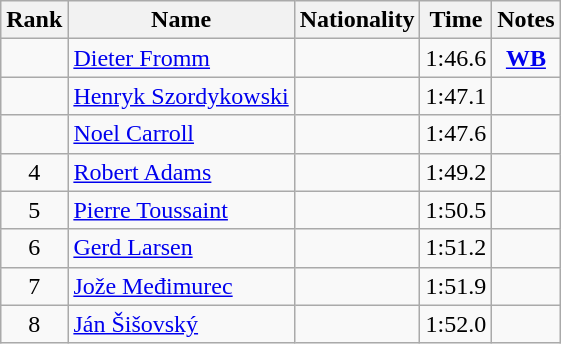<table class="wikitable sortable" style="text-align:center">
<tr>
<th>Rank</th>
<th>Name</th>
<th>Nationality</th>
<th>Time</th>
<th>Notes</th>
</tr>
<tr>
<td></td>
<td align="left"><a href='#'>Dieter Fromm</a></td>
<td align=left></td>
<td>1:46.6</td>
<td><strong><a href='#'>WB</a></strong></td>
</tr>
<tr>
<td></td>
<td align="left"><a href='#'>Henryk Szordykowski</a></td>
<td align=left></td>
<td>1:47.1</td>
<td></td>
</tr>
<tr>
<td></td>
<td align="left"><a href='#'>Noel Carroll</a></td>
<td align=left></td>
<td>1:47.6</td>
<td></td>
</tr>
<tr>
<td>4</td>
<td align="left"><a href='#'>Robert Adams</a></td>
<td align=left></td>
<td>1:49.2</td>
<td></td>
</tr>
<tr>
<td>5</td>
<td align="left"><a href='#'>Pierre Toussaint</a></td>
<td align=left></td>
<td>1:50.5</td>
<td></td>
</tr>
<tr>
<td>6</td>
<td align="left"><a href='#'>Gerd Larsen</a></td>
<td align=left></td>
<td>1:51.2</td>
<td></td>
</tr>
<tr>
<td>7</td>
<td align="left"><a href='#'>Jože Međimurec</a></td>
<td align=left></td>
<td>1:51.9</td>
<td></td>
</tr>
<tr>
<td>8</td>
<td align="left"><a href='#'>Ján Šišovský</a></td>
<td align=left></td>
<td>1:52.0</td>
<td></td>
</tr>
</table>
